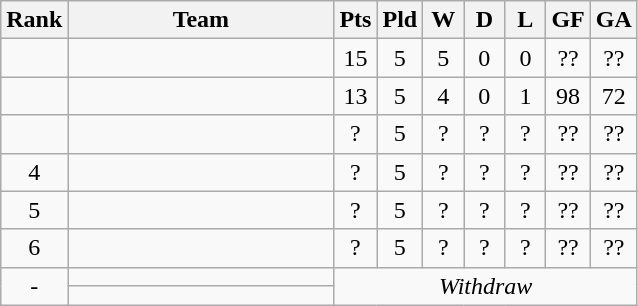<table class=wikitable style="text-align:center;">
<tr>
<th>Rank</th>
<th width=170>Team</th>
<th width=20px>Pts</th>
<th width=20px>Pld</th>
<th width=20px>W</th>
<th width=20px>D</th>
<th width=20px>L</th>
<th width=20px>GF</th>
<th width=20px>GA</th>
</tr>
<tr>
<td></td>
<td align=left><strong></strong></td>
<td>15</td>
<td>5</td>
<td>5</td>
<td>0</td>
<td>0</td>
<td>??</td>
<td>??</td>
</tr>
<tr>
<td></td>
<td align=left></td>
<td>13</td>
<td>5</td>
<td>4</td>
<td>0</td>
<td>1</td>
<td>98</td>
<td>72</td>
</tr>
<tr>
<td></td>
<td align=left></td>
<td>?</td>
<td>5</td>
<td>?</td>
<td>?</td>
<td>?</td>
<td>??</td>
<td>??</td>
</tr>
<tr>
<td>4</td>
<td align=left></td>
<td>?</td>
<td>5</td>
<td>?</td>
<td>?</td>
<td>?</td>
<td>??</td>
<td>??</td>
</tr>
<tr>
<td>5</td>
<td align=left></td>
<td>?</td>
<td>5</td>
<td>?</td>
<td>?</td>
<td>?</td>
<td>??</td>
<td>??</td>
</tr>
<tr>
<td>6</td>
<td align=left></td>
<td>?</td>
<td>5</td>
<td>?</td>
<td>?</td>
<td>?</td>
<td>??</td>
<td>??</td>
</tr>
<tr>
<td rowspan="2">-</td>
<td align=left></td>
<td rowspan="2" colspan="7"><em>Withdraw</em></td>
</tr>
<tr>
<td align=left></td>
</tr>
</table>
